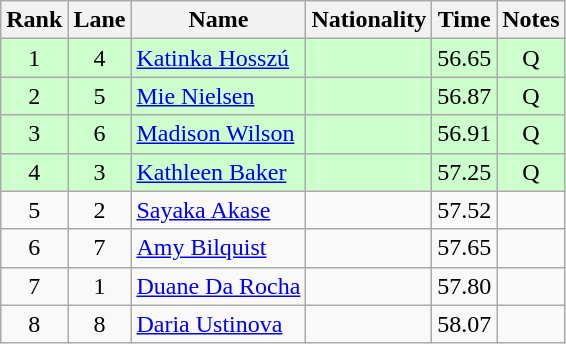<table class="wikitable sortable" style="text-align:center">
<tr>
<th>Rank</th>
<th>Lane</th>
<th>Name</th>
<th>Nationality</th>
<th>Time</th>
<th>Notes</th>
</tr>
<tr bgcolor=ccffcc>
<td>1</td>
<td>4</td>
<td align=left><a href='#'>Katinka Hosszú</a></td>
<td align=left></td>
<td>56.65</td>
<td>Q</td>
</tr>
<tr bgcolor=ccffcc>
<td>2</td>
<td>5</td>
<td align=left><a href='#'>Mie Nielsen</a></td>
<td align=left></td>
<td>56.87</td>
<td>Q</td>
</tr>
<tr bgcolor=ccffcc>
<td>3</td>
<td>6</td>
<td align=left><a href='#'>Madison Wilson</a></td>
<td align=left></td>
<td>56.91</td>
<td>Q</td>
</tr>
<tr bgcolor=ccffcc>
<td>4</td>
<td>3</td>
<td align=left><a href='#'>Kathleen Baker</a></td>
<td align=left></td>
<td>57.25</td>
<td>Q</td>
</tr>
<tr>
<td>5</td>
<td>2</td>
<td align=left><a href='#'>Sayaka Akase</a></td>
<td align=left></td>
<td>57.52</td>
<td></td>
</tr>
<tr>
<td>6</td>
<td>7</td>
<td align=left><a href='#'>Amy Bilquist</a></td>
<td align=left></td>
<td>57.65</td>
<td></td>
</tr>
<tr>
<td>7</td>
<td>1</td>
<td align=left><a href='#'>Duane Da Rocha</a></td>
<td align=left></td>
<td>57.80</td>
<td></td>
</tr>
<tr>
<td>8</td>
<td>8</td>
<td align=left><a href='#'>Daria Ustinova</a></td>
<td align=left></td>
<td>58.07</td>
<td></td>
</tr>
</table>
